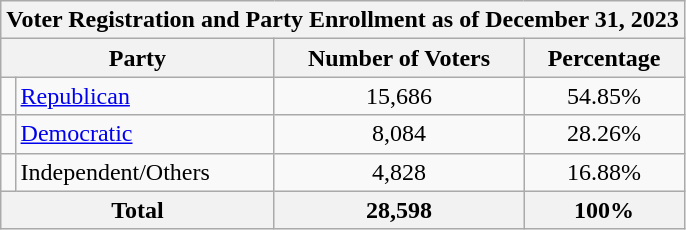<table class=wikitable>
<tr>
<th colspan = 6>Voter Registration and Party Enrollment as of December 31, 2023</th>
</tr>
<tr>
<th colspan = 2>Party</th>
<th>Number of Voters</th>
<th>Percentage</th>
</tr>
<tr>
<td></td>
<td><a href='#'>Republican</a></td>
<td align = center>15,686</td>
<td align = center>54.85%</td>
</tr>
<tr>
<td></td>
<td><a href='#'>Democratic</a></td>
<td align = center>8,084</td>
<td align = center>28.26%</td>
</tr>
<tr>
<td></td>
<td>Independent/Others</td>
<td align = center>4,828</td>
<td align = center>16.88%</td>
</tr>
<tr>
<th colspan = 2>Total</th>
<th align = center>28,598</th>
<th align = center>100%</th>
</tr>
</table>
